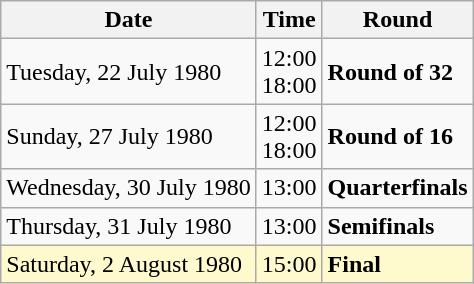<table class="wikitable">
<tr>
<th>Date</th>
<th>Time</th>
<th>Round</th>
</tr>
<tr>
<td>Tuesday, 22 July 1980</td>
<td>12:00<br>18:00</td>
<td><strong>Round of 32</strong></td>
</tr>
<tr>
<td>Sunday, 27 July 1980</td>
<td>12:00<br>18:00</td>
<td><strong>Round of 16</strong></td>
</tr>
<tr>
<td>Wednesday, 30 July 1980</td>
<td>13:00</td>
<td><strong>Quarterfinals</strong></td>
</tr>
<tr>
<td>Thursday, 31 July 1980</td>
<td>13:00</td>
<td><strong>Semifinals</strong></td>
</tr>
<tr style=background:lemonchiffon>
<td>Saturday, 2 August 1980</td>
<td>15:00</td>
<td><strong>Final</strong></td>
</tr>
</table>
